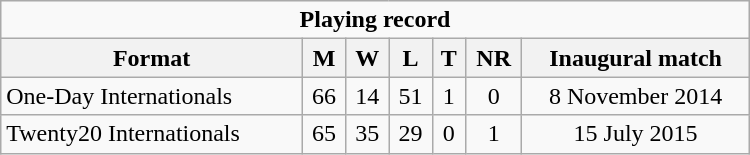<table class="wikitable" style="text-align: center; width: 500px;">
<tr>
<td colspan=7 align="center"><strong>Playing record</strong></td>
</tr>
<tr>
<th>Format</th>
<th>M</th>
<th>W</th>
<th>L</th>
<th>T</th>
<th>NR</th>
<th>Inaugural match</th>
</tr>
<tr>
<td align="left">One-Day Internationals</td>
<td>66</td>
<td>14</td>
<td>51</td>
<td>1</td>
<td>0</td>
<td>8 November 2014</td>
</tr>
<tr>
<td align="left">Twenty20 Internationals</td>
<td>65</td>
<td>35</td>
<td>29</td>
<td>0</td>
<td>1</td>
<td>15 July 2015</td>
</tr>
</table>
